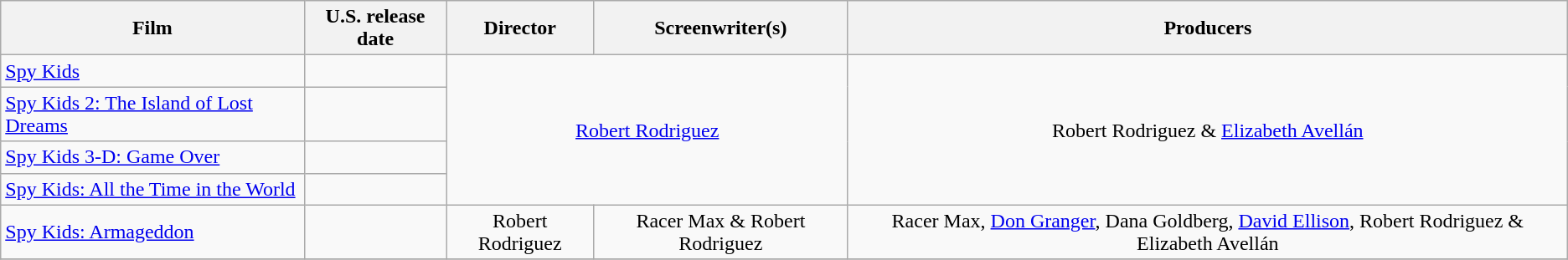<table class="wikitable plainrowheaders" style="text-align:center;">
<tr>
<th scope="col">Film</th>
<th scope="col">U.S. release date</th>
<th scope="col">Director</th>
<th scope="col">Screenwriter(s)</th>
<th scope="col">Producers</th>
</tr>
<tr>
<td style="text-align:left"><a href='#'>Spy Kids</a></td>
<td style="text-align:left"></td>
<td colspan="2" rowspan="4"><a href='#'>Robert Rodriguez</a></td>
<td rowspan="4">Robert Rodriguez & <a href='#'>Elizabeth Avellán</a></td>
</tr>
<tr>
<td style="text-align:left"><a href='#'>Spy Kids 2: The Island of Lost Dreams</a></td>
<td style="text-align:left"></td>
</tr>
<tr>
<td style="text-align:left"><a href='#'>Spy Kids 3-D: Game Over</a></td>
<td style="text-align:left"></td>
</tr>
<tr>
<td style="text-align:left"><a href='#'>Spy Kids: All the Time in the World</a></td>
<td style="text-align:left"></td>
</tr>
<tr>
<td style="text-align:left"><a href='#'>Spy Kids: Armageddon</a></td>
<td style="text-align:left"></td>
<td>Robert Rodriguez</td>
<td>Racer Max & Robert Rodriguez</td>
<td>Racer Max, <a href='#'>Don Granger</a>, Dana Goldberg, <a href='#'>David Ellison</a>, Robert Rodriguez & Elizabeth Avellán</td>
</tr>
<tr>
</tr>
</table>
